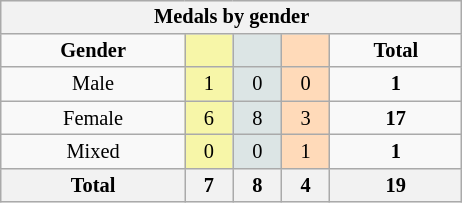<table class=wikitable style="font-size:85%; float:right; clear:right; min-width:308px">
<tr>
<th colspan=5>Medals by gender</th>
</tr>
<tr align="center">
<td><strong>Gender</strong></td>
<td bgcolor=#F7F6A8></td>
<td bgcolor=#DCE5E5></td>
<td bgcolor=#FFDAB9></td>
<td><strong>Total</strong></td>
</tr>
<tr align="center">
<td>Male</td>
<td bgcolor=#F7F6A8>1</td>
<td bgcolor=#DCE5E5>0</td>
<td bgcolor=#FFDAB9>0</td>
<td><strong>1</strong></td>
</tr>
<tr align="center">
<td>Female</td>
<td bgcolor=#F7F6A8>6</td>
<td bgcolor=#DCE5E5>8</td>
<td bgcolor=#FFDAB9>3</td>
<td><strong>17</strong></td>
</tr>
<tr align="center">
<td>Mixed</td>
<td bgcolor=#F7F6A8>0</td>
<td bgcolor=#DCE5E5>0</td>
<td bgcolor=#FFDAB9>1</td>
<td><strong>1</strong></td>
</tr>
<tr align="center">
<th>Total</th>
<th bgcolor=gold>7</th>
<th bgcolor=silver>8</th>
<th bgcolor=#C96>4</th>
<th>19</th>
</tr>
</table>
